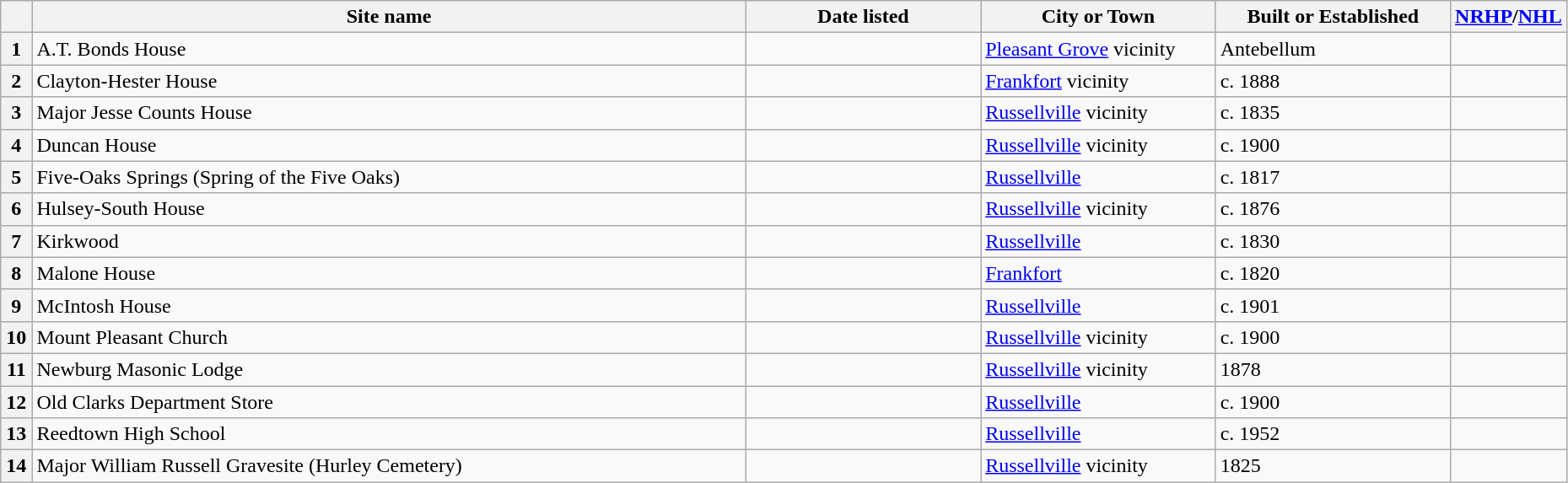<table class="wikitable" style="width:98%">
<tr>
<th width = 2%  ></th>
<th><strong>Site name</strong></th>
<th width = 15% ><strong>Date listed</strong></th>
<th width = 15% ><strong>City or Town</strong></th>
<th width = 15% ><strong>Built or Established</strong></th>
<th width = 5%  ><strong><a href='#'>NRHP</a>/<a href='#'>NHL</a></strong></th>
</tr>
<tr ->
<th>1</th>
<td>A.T. Bonds House</td>
<td></td>
<td><a href='#'>Pleasant Grove</a> vicinity</td>
<td>Antebellum</td>
<td></td>
</tr>
<tr ->
<th>2</th>
<td>Clayton-Hester House</td>
<td></td>
<td><a href='#'>Frankfort</a> vicinity</td>
<td>c. 1888</td>
<td></td>
</tr>
<tr ->
<th>3</th>
<td>Major Jesse Counts House</td>
<td></td>
<td><a href='#'>Russellville</a> vicinity</td>
<td>c. 1835</td>
<td></td>
</tr>
<tr ->
<th>4</th>
<td>Duncan House</td>
<td></td>
<td><a href='#'>Russellville</a> vicinity</td>
<td>c. 1900</td>
<td></td>
</tr>
<tr ->
<th>5</th>
<td>Five-Oaks Springs (Spring of the Five Oaks)</td>
<td></td>
<td><a href='#'>Russellville</a></td>
<td>c. 1817</td>
<td></td>
</tr>
<tr ->
<th>6</th>
<td>Hulsey-South House</td>
<td></td>
<td><a href='#'>Russellville</a> vicinity</td>
<td>c. 1876</td>
<td></td>
</tr>
<tr ->
<th>7</th>
<td>Kirkwood</td>
<td></td>
<td><a href='#'>Russellville</a></td>
<td>c. 1830</td>
<td></td>
</tr>
<tr ->
<th>8</th>
<td>Malone House</td>
<td></td>
<td><a href='#'>Frankfort</a></td>
<td>c. 1820</td>
<td></td>
</tr>
<tr ->
<th>9</th>
<td>McIntosh House</td>
<td></td>
<td><a href='#'>Russellville</a></td>
<td>c. 1901</td>
<td></td>
</tr>
<tr ->
<th>10</th>
<td>Mount Pleasant Church</td>
<td></td>
<td><a href='#'>Russellville</a> vicinity</td>
<td>c. 1900</td>
<td></td>
</tr>
<tr ->
<th>11</th>
<td>Newburg Masonic Lodge</td>
<td></td>
<td><a href='#'>Russellville</a> vicinity</td>
<td>1878</td>
<td></td>
</tr>
<tr ->
<th>12</th>
<td>Old Clarks Department Store</td>
<td></td>
<td><a href='#'>Russellville</a></td>
<td>c. 1900</td>
<td></td>
</tr>
<tr ->
<th>13</th>
<td>Reedtown High School</td>
<td></td>
<td><a href='#'>Russellville</a></td>
<td>c. 1952</td>
<td></td>
</tr>
<tr ->
<th>14</th>
<td>Major William Russell Gravesite (Hurley Cemetery)</td>
<td></td>
<td><a href='#'>Russellville</a> vicinity</td>
<td>1825</td>
<td></td>
</tr>
</table>
